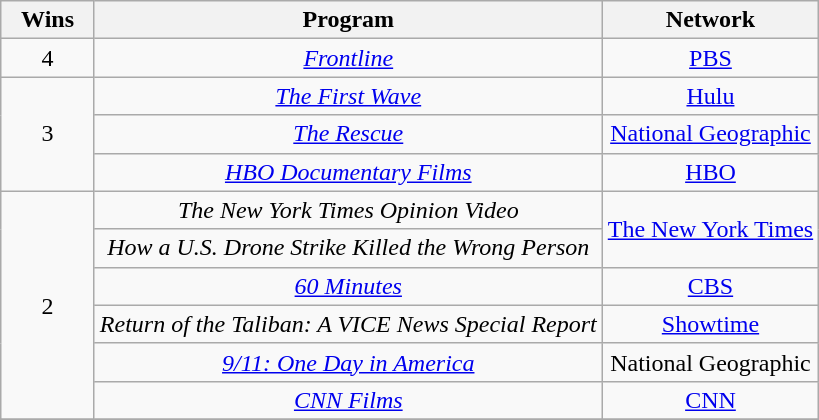<table class="wikitable floatleft" style="text-align: center;">
<tr>
<th scope="col" style="width:55px;">Wins</th>
<th scope="col" style="text-align:center;">Program</th>
<th scope="col" style="text-align:center;">Network</th>
</tr>
<tr>
<td scope=row style="text-align:center">4</td>
<td><em><a href='#'>Frontline</a></em></td>
<td><a href='#'>PBS</a></td>
</tr>
<tr>
<td rowspan="3" scope=row style="text-align:center">3</td>
<td><em><a href='#'>The First Wave</a></em></td>
<td><a href='#'>Hulu</a></td>
</tr>
<tr>
<td><em><a href='#'>The Rescue</a></em></td>
<td><a href='#'>National Geographic</a></td>
</tr>
<tr>
<td><em><a href='#'>HBO Documentary Films</a></em></td>
<td><a href='#'>HBO</a></td>
</tr>
<tr>
<td rowspan="6" scope=row style="text-align:center">2</td>
<td><em>The New York Times Opinion Video</em></td>
<td rowspan="2"><a href='#'>The New York Times</a></td>
</tr>
<tr>
<td><em>How a U.S. Drone Strike Killed the Wrong Person</em></td>
</tr>
<tr>
<td><em><a href='#'>60 Minutes</a></em></td>
<td><a href='#'>CBS</a></td>
</tr>
<tr>
<td><em>Return of the Taliban: A VICE News Special Report</em></td>
<td><a href='#'>Showtime</a></td>
</tr>
<tr>
<td><em><a href='#'>9/11: One Day in America</a></em></td>
<td>National Geographic</td>
</tr>
<tr>
<td><em><a href='#'>CNN Films</a></em></td>
<td><a href='#'>CNN</a></td>
</tr>
<tr>
</tr>
</table>
